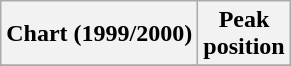<table class="wikitable">
<tr>
<th>Chart (1999/2000)</th>
<th>Peak<br>position</th>
</tr>
<tr>
</tr>
</table>
